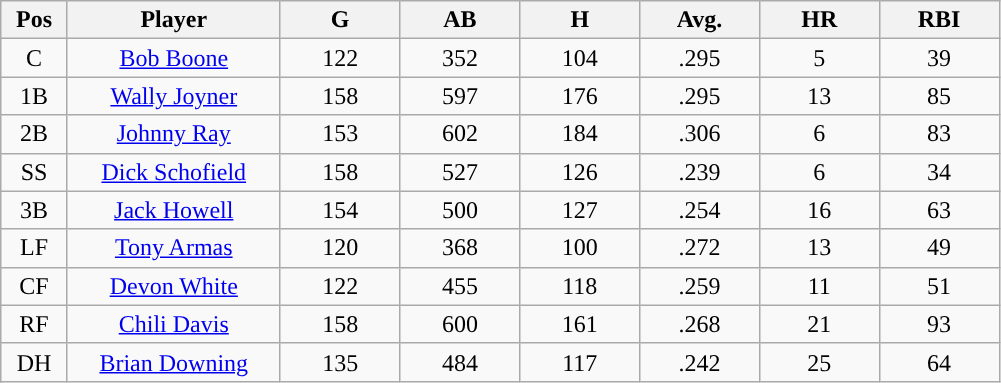<table class="wikitable sortable">
<tr>
<th bgcolor="#DDDDFF" width="5%">Pos</th>
<th bgcolor="#DDDDFF" width="16%">Player</th>
<th bgcolor="#DDDDFF" width="9%">G</th>
<th bgcolor="#DDDDFF" width="9%">AB</th>
<th bgcolor="#DDDDFF" width="9%">H</th>
<th bgcolor="#DDDDFF" width="9%">Avg.</th>
<th bgcolor="#DDDDFF" width="9%">HR</th>
<th bgcolor="#DDDDFF" width="9%">RBI</th>
</tr>
<tr align=center>
<td>C</td>
<td><a href='#'>Bob Boone</a></td>
<td>122</td>
<td>352</td>
<td>104</td>
<td>.295</td>
<td>5</td>
<td>39</td>
</tr>
<tr align=center>
<td>1B</td>
<td><a href='#'>Wally Joyner</a></td>
<td>158</td>
<td>597</td>
<td>176</td>
<td>.295</td>
<td>13</td>
<td>85</td>
</tr>
<tr align=center>
<td>2B</td>
<td><a href='#'>Johnny Ray</a></td>
<td>153</td>
<td>602</td>
<td>184</td>
<td>.306</td>
<td>6</td>
<td>83</td>
</tr>
<tr align=center>
<td>SS</td>
<td><a href='#'>Dick Schofield</a></td>
<td>158</td>
<td>527</td>
<td>126</td>
<td>.239</td>
<td>6</td>
<td>34</td>
</tr>
<tr align=center>
<td>3B</td>
<td><a href='#'>Jack Howell</a></td>
<td>154</td>
<td>500</td>
<td>127</td>
<td>.254</td>
<td>16</td>
<td>63</td>
</tr>
<tr align=center>
<td>LF</td>
<td><a href='#'>Tony Armas</a></td>
<td>120</td>
<td>368</td>
<td>100</td>
<td>.272</td>
<td>13</td>
<td>49</td>
</tr>
<tr align=center>
<td>CF</td>
<td><a href='#'>Devon White</a></td>
<td>122</td>
<td>455</td>
<td>118</td>
<td>.259</td>
<td>11</td>
<td>51</td>
</tr>
<tr align=center>
<td>RF</td>
<td><a href='#'>Chili Davis</a></td>
<td>158</td>
<td>600</td>
<td>161</td>
<td>.268</td>
<td>21</td>
<td>93</td>
</tr>
<tr align=center>
<td>DH</td>
<td><a href='#'>Brian Downing</a></td>
<td>135</td>
<td>484</td>
<td>117</td>
<td>.242</td>
<td>25</td>
<td>64</td>
</tr>
</table>
